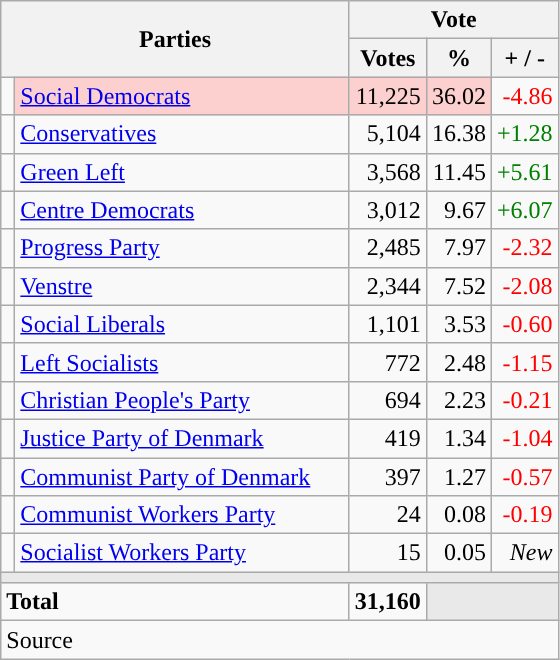<table class="wikitable" style="text-align:right;">
<tr>
<th style="text-align:centre;" rowspan="2" colspan="2" width="225">Parties</th>
<th colspan="3">Vote</th>
</tr>
<tr>
<th width="15">Votes</th>
<th width="15">%</th>
<th width="15">+ / -</th>
</tr>
<tr>
<td width="2" style="color:inherit;background:"></td>
<td bgcolor=#fbd0ce  align="left"><a href='#'>Social Democrats</a></td>
<td bgcolor=#fbd0ce>11,225</td>
<td bgcolor=#fbd0ce>36.02</td>
<td style=color:red;>-4.86</td>
</tr>
<tr>
<td width="2" style="color:inherit;background:"></td>
<td align="left"><a href='#'>Conservatives</a></td>
<td>5,104</td>
<td>16.38</td>
<td style=color:green;>+1.28</td>
</tr>
<tr>
<td width="2" style="color:inherit;background:"></td>
<td align="left"><a href='#'>Green Left</a></td>
<td>3,568</td>
<td>11.45</td>
<td style=color:green;>+5.61</td>
</tr>
<tr>
<td width="2" style="color:inherit;background:"></td>
<td align="left"><a href='#'>Centre Democrats</a></td>
<td>3,012</td>
<td>9.67</td>
<td style=color:green;>+6.07</td>
</tr>
<tr>
<td width="2" style="color:inherit;background:"></td>
<td align="left"><a href='#'>Progress Party</a></td>
<td>2,485</td>
<td>7.97</td>
<td style=color:red;>-2.32</td>
</tr>
<tr>
<td width="2" style="color:inherit;background:"></td>
<td align="left"><a href='#'>Venstre</a></td>
<td>2,344</td>
<td>7.52</td>
<td style=color:red;>-2.08</td>
</tr>
<tr>
<td width="2" style="color:inherit;background:"></td>
<td align="left"><a href='#'>Social Liberals</a></td>
<td>1,101</td>
<td>3.53</td>
<td style=color:red;>-0.60</td>
</tr>
<tr>
<td width="2" style="color:inherit;background:"></td>
<td align="left"><a href='#'>Left Socialists</a></td>
<td>772</td>
<td>2.48</td>
<td style=color:red;>-1.15</td>
</tr>
<tr>
<td width="2" style="color:inherit;background:"></td>
<td align="left"><a href='#'>Christian People's Party</a></td>
<td>694</td>
<td>2.23</td>
<td style=color:red;>-0.21</td>
</tr>
<tr>
<td width="2" style="color:inherit;background:"></td>
<td align="left"><a href='#'>Justice Party of Denmark</a></td>
<td>419</td>
<td>1.34</td>
<td style=color:red;>-1.04</td>
</tr>
<tr>
<td width="2" style="color:inherit;background:"></td>
<td align="left"><a href='#'>Communist Party of Denmark</a></td>
<td>397</td>
<td>1.27</td>
<td style=color:red;>-0.57</td>
</tr>
<tr>
<td width="2" style="color:inherit;background:"></td>
<td align="left"><a href='#'>Communist Workers Party</a></td>
<td>24</td>
<td>0.08</td>
<td style=color:red;>-0.19</td>
</tr>
<tr>
<td width="2" style="color:inherit;background:"></td>
<td align="left"><a href='#'>Socialist Workers Party</a></td>
<td>15</td>
<td>0.05</td>
<td><em>New</em></td>
</tr>
<tr>
<td colspan="7" bgcolor="#E9E9E9"></td>
</tr>
<tr>
<td align="left" colspan="2"><strong>Total</strong></td>
<td><strong>31,160</strong></td>
<td bgcolor="#E9E9E9" colspan="2"></td>
</tr>
<tr>
<td align="left" colspan="6">Source</td>
</tr>
</table>
